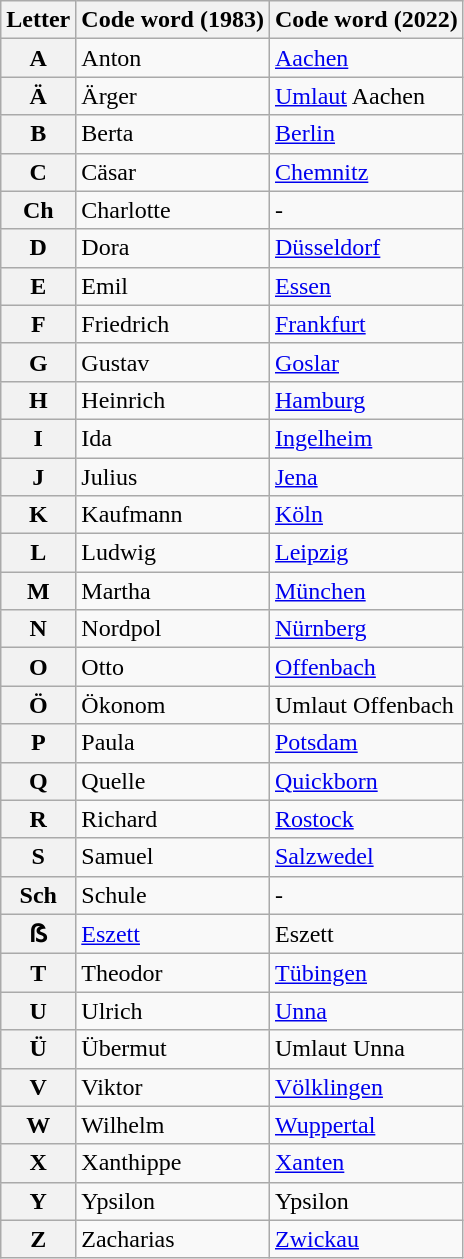<table class="wikitable">
<tr>
<th scope="col">Letter</th>
<th scope="col">Code word (1983)</th>
<th scope="col">Code word (2022)</th>
</tr>
<tr>
<th scope="row">A</th>
<td>Anton</td>
<td><a href='#'>Aachen</a></td>
</tr>
<tr>
<th scope="row">Ä</th>
<td>Ärger</td>
<td><a href='#'>Umlaut</a> Aachen</td>
</tr>
<tr>
<th scope="row">B</th>
<td>Berta</td>
<td><a href='#'>Berlin</a></td>
</tr>
<tr>
<th scope="row">C</th>
<td>Cäsar</td>
<td><a href='#'>Chemnitz</a></td>
</tr>
<tr>
<th scope="row">Ch</th>
<td>Charlotte</td>
<td>-</td>
</tr>
<tr>
<th scope="row">D</th>
<td>Dora</td>
<td><a href='#'>Düsseldorf</a></td>
</tr>
<tr>
<th scope="row">E</th>
<td>Emil</td>
<td><a href='#'>Essen</a></td>
</tr>
<tr>
<th scope="row">F</th>
<td>Friedrich</td>
<td><a href='#'>Frankfurt</a></td>
</tr>
<tr>
<th scope="row">G</th>
<td>Gustav</td>
<td><a href='#'>Goslar</a></td>
</tr>
<tr>
<th scope="row">H</th>
<td>Heinrich</td>
<td><a href='#'>Hamburg</a></td>
</tr>
<tr>
<th scope="row">I</th>
<td>Ida</td>
<td><a href='#'>Ingelheim</a></td>
</tr>
<tr>
<th scope="row">J</th>
<td>Julius</td>
<td><a href='#'>Jena</a></td>
</tr>
<tr>
<th scope="row">K</th>
<td>Kaufmann</td>
<td><a href='#'>Köln</a></td>
</tr>
<tr>
<th scope="row">L</th>
<td>Ludwig</td>
<td><a href='#'>Leipzig</a></td>
</tr>
<tr>
<th scope="row">M</th>
<td>Martha</td>
<td><a href='#'>München</a></td>
</tr>
<tr>
<th scope="row">N</th>
<td>Nordpol</td>
<td><a href='#'>Nürnberg</a></td>
</tr>
<tr>
<th scope="row">O</th>
<td>Otto</td>
<td><a href='#'>Offenbach</a></td>
</tr>
<tr>
<th scope="row">Ö</th>
<td>Ökonom</td>
<td>Umlaut Offenbach</td>
</tr>
<tr>
<th scope="row">P</th>
<td>Paula</td>
<td><a href='#'>Potsdam</a></td>
</tr>
<tr>
<th scope="row">Q</th>
<td>Quelle</td>
<td><a href='#'>Quickborn</a></td>
</tr>
<tr>
<th scope="row">R</th>
<td>Richard</td>
<td><a href='#'>Rostock</a></td>
</tr>
<tr>
<th scope="row">S</th>
<td>Samuel</td>
<td><a href='#'>Salzwedel</a></td>
</tr>
<tr>
<th scope="row">Sch</th>
<td>Schule</td>
<td>-</td>
</tr>
<tr>
<th scope="row">ẞ</th>
<td><a href='#'>Eszett</a></td>
<td>Eszett</td>
</tr>
<tr>
<th scope="row">T</th>
<td>Theodor</td>
<td><a href='#'>Tübingen</a></td>
</tr>
<tr>
<th scope="row">U</th>
<td>Ulrich</td>
<td><a href='#'>Unna</a></td>
</tr>
<tr>
<th scope="row">Ü</th>
<td>Übermut</td>
<td>Umlaut Unna</td>
</tr>
<tr>
<th scope="row">V</th>
<td>Viktor</td>
<td><a href='#'>Völklingen</a></td>
</tr>
<tr>
<th scope="row">W</th>
<td>Wilhelm</td>
<td><a href='#'>Wuppertal</a></td>
</tr>
<tr>
<th scope="row">X</th>
<td>Xanthippe</td>
<td><a href='#'>Xanten</a></td>
</tr>
<tr>
<th scope="row">Y</th>
<td>Ypsilon</td>
<td>Ypsilon</td>
</tr>
<tr>
<th scope="row">Z</th>
<td>Zacharias</td>
<td><a href='#'>Zwickau</a></td>
</tr>
</table>
